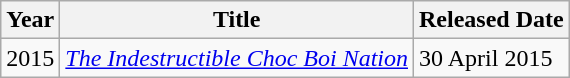<table class="wikitable sortable">
<tr>
<th>Year</th>
<th>Title</th>
<th>Released Date</th>
</tr>
<tr>
<td>2015</td>
<td><em><a href='#'>The Indestructible Choc Boi Nation</a></em></td>
<td>30 April 2015</td>
</tr>
</table>
